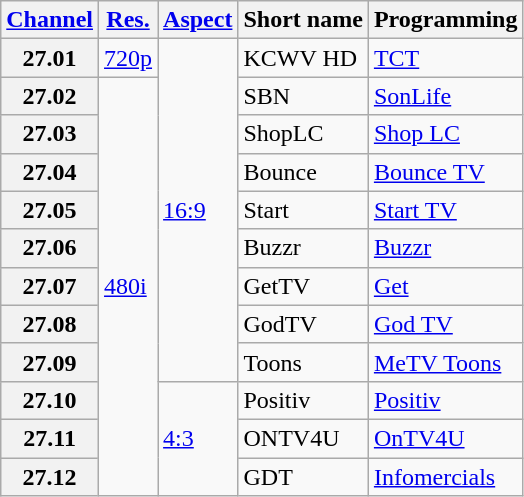<table class="wikitable">
<tr>
<th scope = "col"><a href='#'>Channel</a></th>
<th scope = "col"><a href='#'>Res.</a></th>
<th scope = "col"><a href='#'>Aspect</a></th>
<th scope = "col">Short name</th>
<th scope = "col">Programming</th>
</tr>
<tr>
<th scope = "row">27.01</th>
<td><a href='#'>720p</a></td>
<td rowspan=9><a href='#'>16:9</a></td>
<td>KCWV HD</td>
<td><a href='#'>TCT</a></td>
</tr>
<tr>
<th scope = "row">27.02</th>
<td rowspan=11><a href='#'>480i</a></td>
<td>SBN</td>
<td><a href='#'>SonLife</a></td>
</tr>
<tr>
<th scope = "row">27.03</th>
<td>ShopLC</td>
<td><a href='#'>Shop LC</a></td>
</tr>
<tr>
<th scope = "row">27.04</th>
<td>Bounce</td>
<td><a href='#'>Bounce TV</a></td>
</tr>
<tr>
<th scope = "row">27.05</th>
<td>Start</td>
<td><a href='#'>Start TV</a></td>
</tr>
<tr>
<th scope = "row">27.06</th>
<td>Buzzr</td>
<td><a href='#'>Buzzr</a></td>
</tr>
<tr>
<th scope = "row">27.07</th>
<td>GetTV</td>
<td><a href='#'>Get</a></td>
</tr>
<tr>
<th scope = "row">27.08</th>
<td>GodTV</td>
<td><a href='#'>God TV</a></td>
</tr>
<tr>
<th scope = "row">27.09</th>
<td>Toons</td>
<td><a href='#'>MeTV Toons</a></td>
</tr>
<tr>
<th scope = "row">27.10</th>
<td rowspan=3><a href='#'>4:3</a></td>
<td>Positiv</td>
<td><a href='#'>Positiv</a></td>
</tr>
<tr>
<th scope = "row">27.11</th>
<td>ONTV4U</td>
<td><a href='#'>OnTV4U</a></td>
</tr>
<tr>
<th scope = "row">27.12</th>
<td>GDT</td>
<td><a href='#'>Infomercials</a></td>
</tr>
</table>
